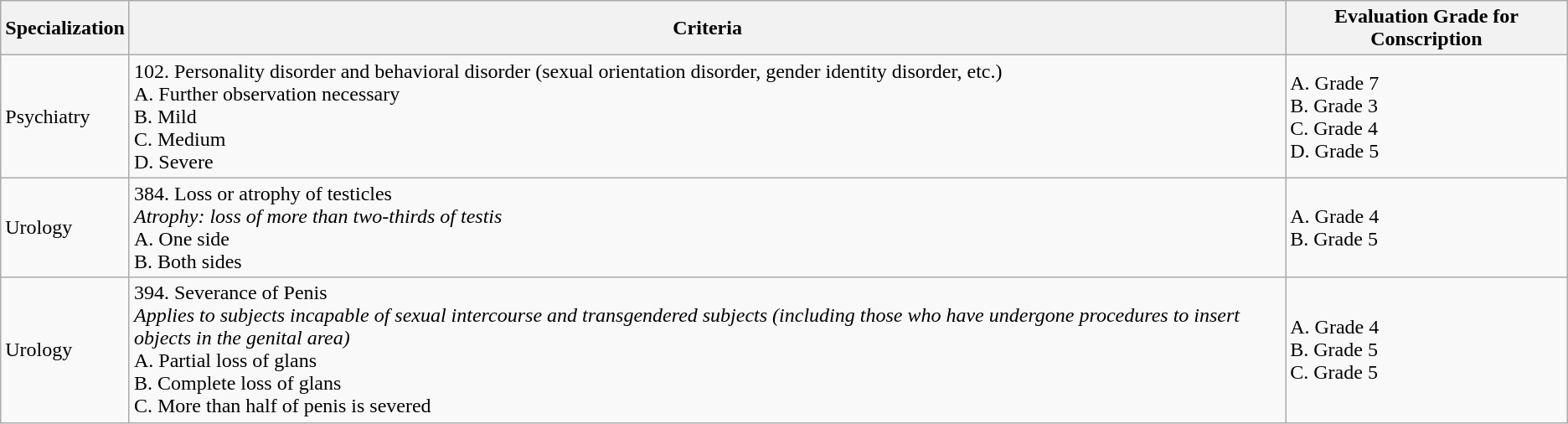<table class="wikitable">
<tr>
<th>Specialization</th>
<th>Criteria</th>
<th>Evaluation Grade for Conscription</th>
</tr>
<tr>
<td>Psychiatry</td>
<td>102. Personality disorder and behavioral disorder (sexual orientation disorder, gender identity disorder, etc.)<br>A. Further observation necessary<br>B. Mild<br>C. Medium<br>D. Severe</td>
<td>A. Grade 7<br>B. Grade 3<br>C. Grade 4<br>D. Grade 5</td>
</tr>
<tr>
<td>Urology</td>
<td>384. Loss or atrophy of testicles<br><em>Atrophy: loss of more than two-thirds of testis</em><br>A. One side<br>B. Both sides</td>
<td>A. Grade 4<br>B. Grade 5</td>
</tr>
<tr>
<td>Urology</td>
<td>394. Severance of Penis<br><em>Applies to subjects incapable of sexual intercourse and transgendered subjects (including those who have undergone procedures to insert objects in the genital area)</em><br>A. Partial loss of glans<br>B. Complete loss of glans<br>C. More than half of penis is severed</td>
<td>A. Grade 4<br>B. Grade 5<br>C. Grade 5</td>
</tr>
</table>
